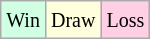<table class="wikitable">
<tr>
<td style="background:#d0ffe3;"><small>Win</small></td>
<td style="background:#ffd;"><small>Draw</small></td>
<td style="background:#ffd0e3;"><small>Loss</small></td>
</tr>
</table>
